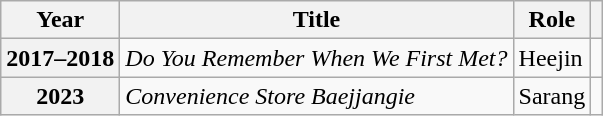<table class="wikitable plainrowheaders">
<tr>
<th scope="col">Year</th>
<th scope="col">Title</th>
<th scope="col">Role</th>
<th scope="col" class="unsortable"></th>
</tr>
<tr>
<th scope="row">2017–2018</th>
<td><em>Do You Remember When We First Met?</em></td>
<td>Heejin</td>
<td style="text-align:center"></td>
</tr>
<tr>
<th scope="row">2023</th>
<td><em>Convenience Store Baejjangie</em></td>
<td>Sarang</td>
<td style="text-align:center"></td>
</tr>
</table>
